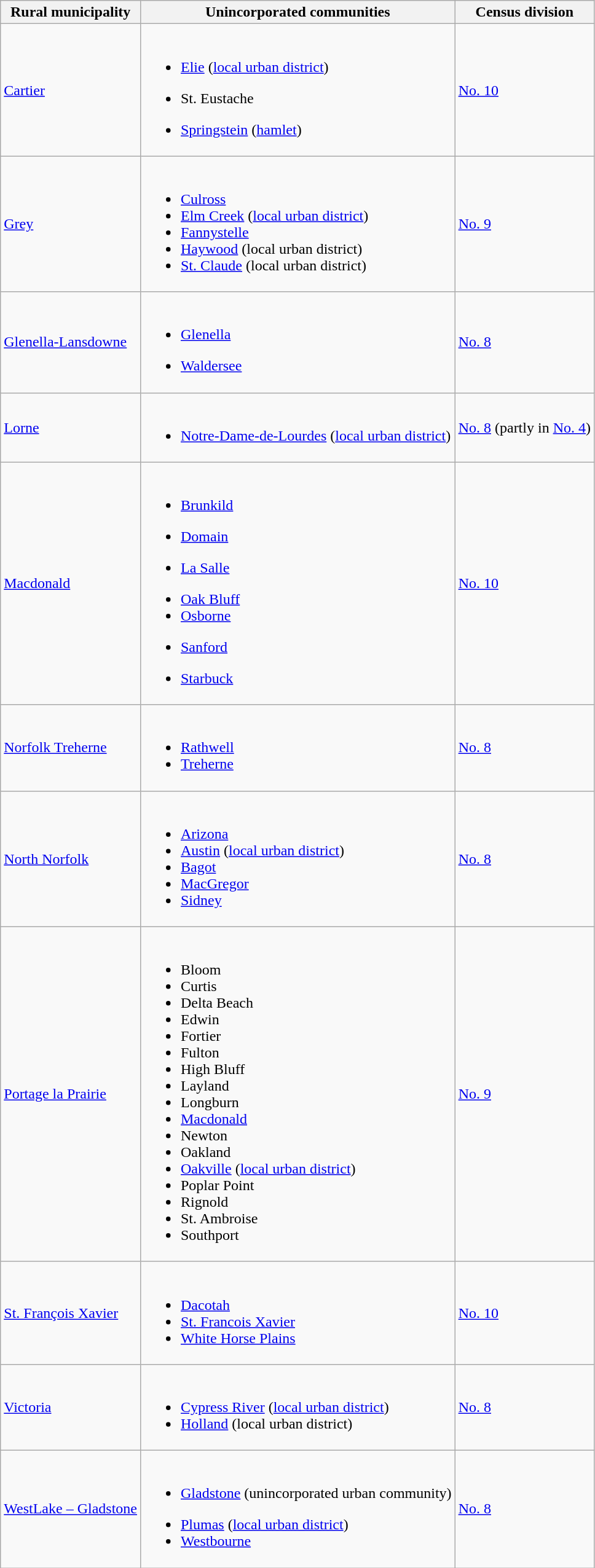<table class="wikitable">
<tr>
<th>Rural municipality</th>
<th>Unincorporated communities</th>
<th>Census division</th>
</tr>
<tr>
<td><a href='#'>Cartier</a></td>
<td><br><ul><li><a href='#'>Elie</a> (<a href='#'>local urban district</a>)</li></ul><ul><li>St. Eustache</li></ul><ul><li><a href='#'>Springstein</a> (<a href='#'>hamlet</a>)</li></ul></td>
<td><a href='#'>No. 10</a></td>
</tr>
<tr>
<td><a href='#'>Grey</a></td>
<td><br><ul><li><a href='#'>Culross</a></li><li><a href='#'>Elm Creek</a> (<a href='#'>local urban district</a>)</li><li><a href='#'>Fannystelle</a></li><li><a href='#'>Haywood</a> (local urban district)</li><li><a href='#'>St. Claude</a> (local urban district)</li></ul></td>
<td><a href='#'>No. 9</a></td>
</tr>
<tr>
<td><a href='#'>Glenella-Lansdowne</a></td>
<td><br><ul><li><a href='#'>Glenella</a></li></ul><ul><li><a href='#'>Waldersee</a></li></ul></td>
<td><a href='#'>No. 8</a></td>
</tr>
<tr>
<td><a href='#'>Lorne</a></td>
<td><br><ul><li><a href='#'>Notre-Dame-de-Lourdes</a> (<a href='#'>local urban district</a>)</li></ul></td>
<td><a href='#'>No. 8</a> (partly in <a href='#'>No. 4</a>)</td>
</tr>
<tr>
<td><a href='#'>Macdonald</a></td>
<td><br><ul><li><a href='#'>Brunkild</a></li></ul><ul><li><a href='#'>Domain</a></li></ul><ul><li><a href='#'>La Salle</a></li></ul><ul><li><a href='#'>Oak Bluff</a></li><li><a href='#'>Osborne</a></li></ul><ul><li><a href='#'>Sanford</a></li></ul><ul><li><a href='#'>Starbuck</a></li></ul></td>
<td><a href='#'>No. 10</a></td>
</tr>
<tr>
<td><a href='#'>Norfolk Treherne</a></td>
<td><br><ul><li><a href='#'>Rathwell</a></li><li><a href='#'>Treherne</a></li></ul></td>
<td><a href='#'>No. 8</a></td>
</tr>
<tr>
<td><a href='#'>North Norfolk</a></td>
<td><br><ul><li><a href='#'>Arizona</a></li><li><a href='#'>Austin</a> (<a href='#'>local urban district</a>)</li><li><a href='#'>Bagot</a></li><li><a href='#'>MacGregor</a></li><li><a href='#'>Sidney</a></li></ul></td>
<td><a href='#'>No. 8</a></td>
</tr>
<tr>
<td><a href='#'>Portage la Prairie</a></td>
<td><br><ul><li>Bloom</li><li>Curtis</li><li>Delta Beach</li><li>Edwin</li><li>Fortier</li><li>Fulton</li><li>High Bluff</li><li>Layland</li><li>Longburn</li><li><a href='#'>Macdonald</a></li><li>Newton</li><li>Oakland</li><li><a href='#'>Oakville</a> (<a href='#'>local urban district</a>)</li><li>Poplar Point</li><li>Rignold</li><li>St. Ambroise</li><li>Southport</li></ul></td>
<td><a href='#'>No. 9</a></td>
</tr>
<tr>
<td><a href='#'>St. François Xavier</a></td>
<td><br><ul><li><a href='#'>Dacotah</a></li><li><a href='#'>St. Francois Xavier</a></li><li><a href='#'>White Horse Plains</a></li></ul></td>
<td><a href='#'>No. 10</a></td>
</tr>
<tr>
<td><a href='#'>Victoria</a></td>
<td><br><ul><li><a href='#'>Cypress River</a> (<a href='#'>local urban district</a>)</li><li><a href='#'>Holland</a> (local urban district)</li></ul></td>
<td><a href='#'>No. 8</a></td>
</tr>
<tr>
<td><a href='#'>WestLake – Gladstone</a></td>
<td><br><ul><li><a href='#'>Gladstone</a> (unincorporated urban community)</li></ul><ul><li><a href='#'>Plumas</a> (<a href='#'>local urban district</a>)</li><li><a href='#'>Westbourne</a></li></ul></td>
<td><a href='#'>No. 8</a></td>
</tr>
</table>
